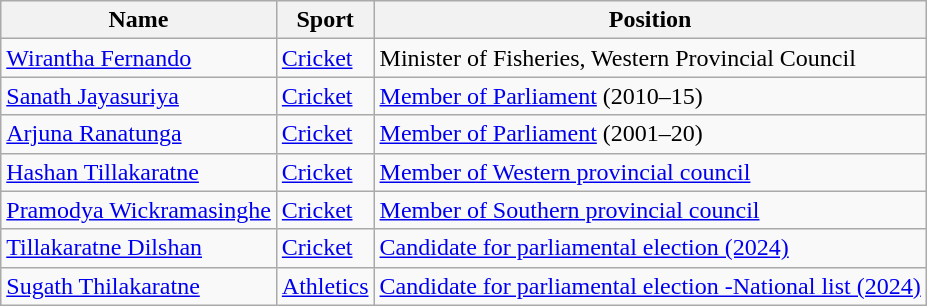<table class="wikitable sortable">
<tr>
<th>Name</th>
<th>Sport</th>
<th>Position</th>
</tr>
<tr>
<td data-sort-value="Fernando,Wirantha"><a href='#'>Wirantha Fernando</a></td>
<td><a href='#'>Cricket</a></td>
<td>Minister of Fisheries, Western Provincial Council</td>
</tr>
<tr>
<td data-sort-value="Jayasuriya,Sanath"><a href='#'>Sanath Jayasuriya</a></td>
<td><a href='#'>Cricket</a></td>
<td><a href='#'>Member of Parliament</a> (2010–15)</td>
</tr>
<tr>
<td data-sort-value="Ranatunga,Arjuna"><a href='#'>Arjuna Ranatunga</a></td>
<td><a href='#'>Cricket</a></td>
<td><a href='#'>Member of Parliament</a> (2001–20)</td>
</tr>
<tr>
<td data-sort-value="Thillakaratne,Hashan"><a href='#'>Hashan Tillakaratne</a></td>
<td><a href='#'>Cricket</a></td>
<td><a href='#'>Member of Western provincial council</a></td>
</tr>
<tr>
<td data-sort-value="Wickramasinghe,Pramodya"><a href='#'>Pramodya Wickramasinghe</a></td>
<td><a href='#'>Cricket</a></td>
<td><a href='#'>Member of Southern provincial council</a></td>
</tr>
<tr>
<td data-sort-value="Dilshan,Thillakaratne"><a href='#'>Tillakaratne Dilshan</a></td>
<td><a href='#'>Cricket</a></td>
<td><a href='#'>Candidate for parliamental election (2024)</a></td>
</tr>
<tr>
<td data-sort-value="Thilakaratne,Sugath"><a href='#'>Sugath Thilakaratne</a></td>
<td><a href='#'>Athletics</a></td>
<td><a href='#'>Candidate for parliamental election -National list (2024)</a></td>
</tr>
</table>
